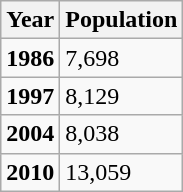<table class="wikitable">
<tr>
<th>Year</th>
<th>Population</th>
</tr>
<tr>
<td><strong>1986</strong></td>
<td>7,698</td>
</tr>
<tr>
<td><strong>1997</strong></td>
<td>8,129</td>
</tr>
<tr>
<td><strong>2004</strong></td>
<td>8,038</td>
</tr>
<tr>
<td><strong>2010</strong></td>
<td>13,059</td>
</tr>
</table>
